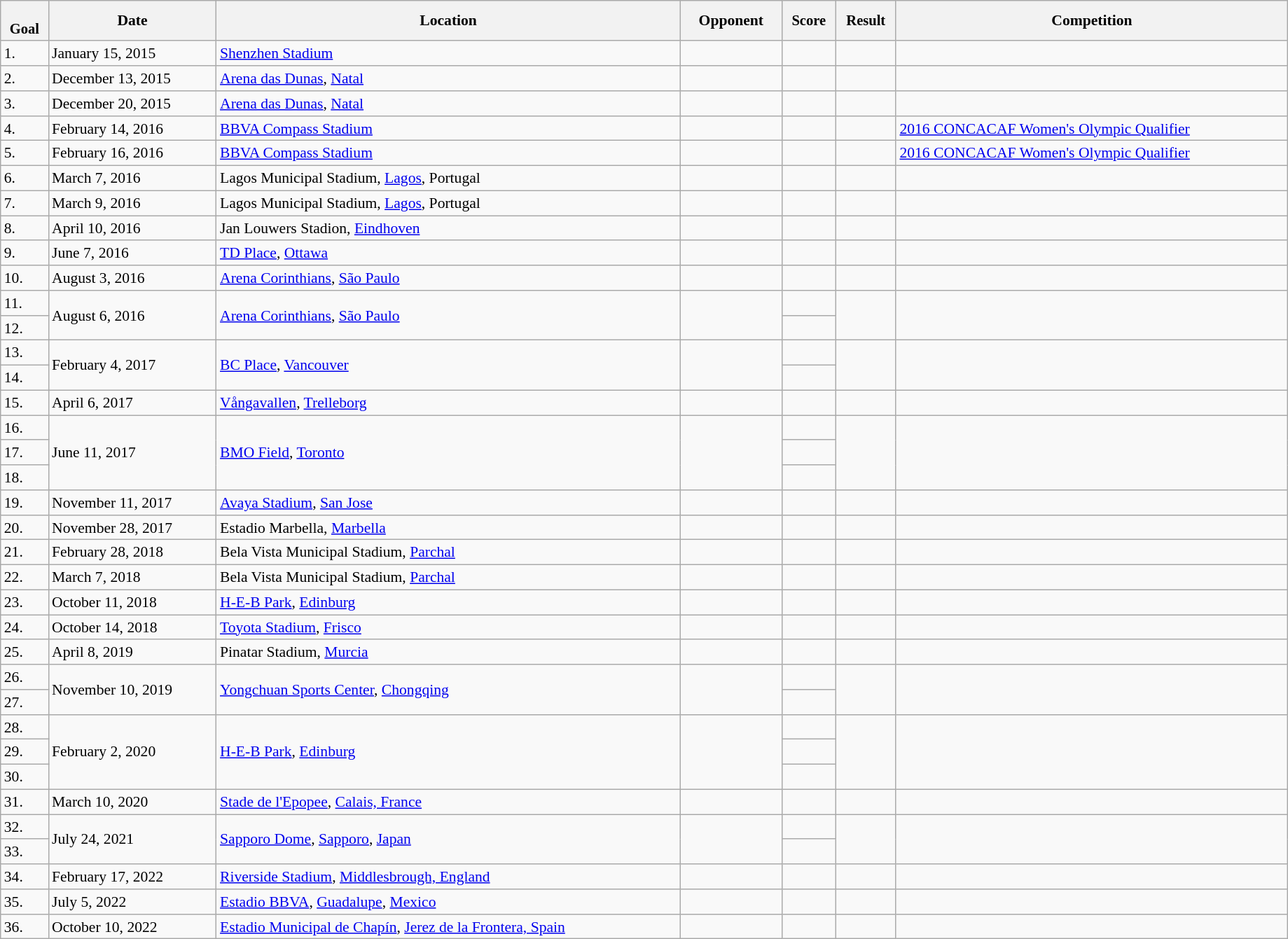<table class="wikitable collapsible sortable" style="font-size:90%" width=97%>
<tr>
<th style="font-size:95%;" data-sort-type=number><br>Goal</th>
<th align=center>Date</th>
<th>Location</th>
<th width=90>Opponent</th>
<th data-sort-type="number" style="font-size:95%">Score</th>
<th data-sort-type="number" style="font-size:95%">Result</th>
<th>Competition</th>
</tr>
<tr>
<td>1.</td>
<td>January 15, 2015 </td>
<td><a href='#'>Shenzhen Stadium</a></td>
<td></td>
<td></td>
<td></td>
<td></td>
</tr>
<tr>
<td>2.</td>
<td>December 13, 2015</td>
<td><a href='#'>Arena das Dunas</a>, <a href='#'>Natal</a></td>
<td></td>
<td></td>
<td></td>
<td></td>
</tr>
<tr>
<td>3.</td>
<td>December 20, 2015</td>
<td><a href='#'>Arena das Dunas</a>, <a href='#'>Natal</a></td>
<td></td>
<td></td>
<td></td>
<td></td>
</tr>
<tr>
<td>4.</td>
<td>February 14, 2016</td>
<td><a href='#'>BBVA Compass Stadium</a></td>
<td></td>
<td align=center></td>
<td align=center></td>
<td><a href='#'>2016 CONCACAF Women's Olympic Qualifier</a></td>
</tr>
<tr>
<td>5.</td>
<td>February 16, 2016</td>
<td><a href='#'>BBVA Compass Stadium</a></td>
<td></td>
<td align=center></td>
<td align=center></td>
<td><a href='#'>2016 CONCACAF Women's Olympic Qualifier</a></td>
</tr>
<tr>
<td>6.</td>
<td>March 7, 2016</td>
<td>Lagos Municipal Stadium, <a href='#'>Lagos</a>, Portugal</td>
<td></td>
<td></td>
<td></td>
<td></td>
</tr>
<tr>
<td>7.</td>
<td>March 9, 2016</td>
<td>Lagos Municipal Stadium, <a href='#'>Lagos</a>, Portugal</td>
<td></td>
<td></td>
<td></td>
<td></td>
</tr>
<tr>
<td>8.</td>
<td>April 10, 2016</td>
<td>Jan Louwers Stadion, <a href='#'>Eindhoven</a></td>
<td></td>
<td></td>
<td></td>
<td></td>
</tr>
<tr>
<td>9.</td>
<td>June 7, 2016</td>
<td><a href='#'>TD Place</a>, <a href='#'>Ottawa</a></td>
<td></td>
<td></td>
<td></td>
<td></td>
</tr>
<tr>
<td>10.</td>
<td>August 3, 2016</td>
<td><a href='#'>Arena Corinthians</a>, <a href='#'>São Paulo</a></td>
<td></td>
<td></td>
<td></td>
<td></td>
</tr>
<tr>
<td>11.</td>
<td rowspan="2">August 6, 2016</td>
<td rowspan="2"><a href='#'>Arena Corinthians</a>, <a href='#'>São Paulo</a></td>
<td rowspan="2"></td>
<td align=center></td>
<td rowspan=2 align=center></td>
<td rowspan="2" ></td>
</tr>
<tr>
<td>12.</td>
<td align=center></td>
</tr>
<tr>
<td>13.</td>
<td rowspan="2">February 4, 2017</td>
<td rowspan="2"><a href='#'>BC Place</a>, <a href='#'>Vancouver</a></td>
<td rowspan="2"></td>
<td align=center></td>
<td rowspan=2 align=center></td>
<td rowspan="2" ></td>
</tr>
<tr>
<td>14.</td>
<td align=center></td>
</tr>
<tr>
<td>15.</td>
<td>April 6, 2017</td>
<td><a href='#'>Vångavallen</a>, <a href='#'>Trelleborg</a></td>
<td></td>
<td></td>
<td></td>
<td></td>
</tr>
<tr>
<td>16.</td>
<td rowspan="3">June 11, 2017</td>
<td rowspan="3"><a href='#'>BMO Field</a>, <a href='#'>Toronto</a></td>
<td rowspan="3"></td>
<td align=center></td>
<td rowspan=3 align=center></td>
<td rowspan="3" ></td>
</tr>
<tr>
<td>17.</td>
<td align=center></td>
</tr>
<tr>
<td>18.</td>
<td align=center></td>
</tr>
<tr>
<td>19.</td>
<td>November 11, 2017</td>
<td><a href='#'>Avaya Stadium</a>, <a href='#'>San Jose</a></td>
<td></td>
<td></td>
<td></td>
<td></td>
</tr>
<tr>
<td>20.</td>
<td>November 28, 2017</td>
<td>Estadio Marbella, <a href='#'>Marbella</a></td>
<td></td>
<td></td>
<td></td>
<td></td>
</tr>
<tr>
<td>21.</td>
<td>February 28, 2018</td>
<td>Bela Vista Municipal Stadium, <a href='#'>Parchal</a></td>
<td></td>
<td></td>
<td></td>
<td></td>
</tr>
<tr>
<td>22.</td>
<td>March 7, 2018</td>
<td>Bela Vista Municipal Stadium, <a href='#'>Parchal</a></td>
<td></td>
<td></td>
<td></td>
<td></td>
</tr>
<tr>
<td>23.</td>
<td>October 11, 2018</td>
<td><a href='#'>H-E-B Park</a>, <a href='#'>Edinburg</a></td>
<td></td>
<td></td>
<td></td>
<td></td>
</tr>
<tr>
<td>24.</td>
<td>October 14, 2018</td>
<td><a href='#'>Toyota Stadium</a>, <a href='#'>Frisco</a></td>
<td></td>
<td></td>
<td></td>
<td></td>
</tr>
<tr>
<td>25.</td>
<td>April 8, 2019</td>
<td>Pinatar Stadium, <a href='#'>Murcia</a></td>
<td></td>
<td></td>
<td></td>
<td></td>
</tr>
<tr>
<td>26.</td>
<td rowspan="2">November 10, 2019</td>
<td rowspan="2"><a href='#'>Yongchuan Sports Center</a>, <a href='#'>Chongqing</a></td>
<td rowspan="2"></td>
<td></td>
<td rowspan="2"></td>
<td rowspan="2" ></td>
</tr>
<tr>
<td>27.</td>
<td></td>
</tr>
<tr>
<td>28.</td>
<td rowspan="3">February 2, 2020</td>
<td rowspan="3"><a href='#'>H-E-B Park</a>, <a href='#'>Edinburg</a></td>
<td rowspan="3"></td>
<td></td>
<td rowspan="3"></td>
<td rowspan="3"></td>
</tr>
<tr>
<td>29.</td>
<td></td>
</tr>
<tr>
<td>30.</td>
<td></td>
</tr>
<tr>
<td>31.</td>
<td>March 10, 2020</td>
<td><a href='#'>Stade de l'Epopee</a>, <a href='#'>Calais, France</a></td>
<td></td>
<td></td>
<td></td>
<td></td>
</tr>
<tr>
<td>32.</td>
<td rowspan="2">July 24, 2021</td>
<td rowspan="2"><a href='#'>Sapporo Dome</a>, <a href='#'>Sapporo</a>, <a href='#'>Japan</a></td>
<td rowspan="2"></td>
<td></td>
<td rowspan="2"></td>
<td rowspan="2" ></td>
</tr>
<tr>
<td>33.</td>
<td></td>
</tr>
<tr>
<td>34.</td>
<td>February 17, 2022</td>
<td><a href='#'>Riverside Stadium</a>, <a href='#'>Middlesbrough, England</a></td>
<td></td>
<td></td>
<td></td>
<td></td>
</tr>
<tr>
<td>35.</td>
<td>July 5, 2022</td>
<td><a href='#'>Estadio BBVA</a>, <a href='#'>Guadalupe</a>, <a href='#'>Mexico</a></td>
<td></td>
<td></td>
<td></td>
<td></td>
</tr>
<tr>
<td>36.</td>
<td>October 10, 2022</td>
<td><a href='#'>Estadio Municipal de Chapín</a>, <a href='#'>Jerez de la Frontera, Spain</a></td>
<td></td>
<td></td>
<td></td>
<td></td>
</tr>
</table>
